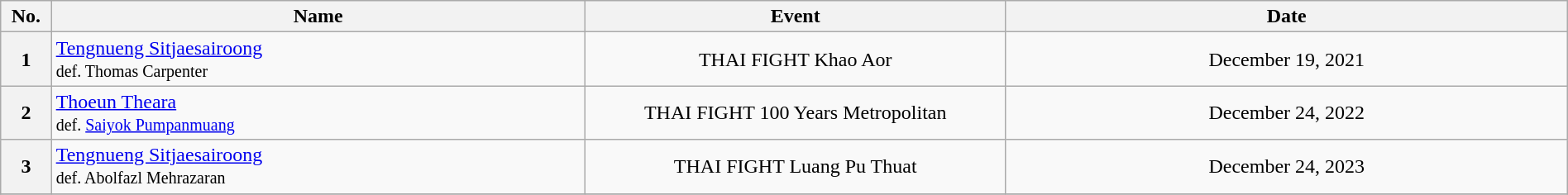<table class="wikitable" width=100%>
<tr>
<th width=1%>No.</th>
<th width=19%>Name</th>
<th width=15%>Event</th>
<th width=20%>Date</th>
</tr>
<tr>
<th>1</th>
<td align=left> <a href='#'>Tengnueng Sitjaesairoong</a> <br><small>def. Thomas Carpenter</small></td>
<td align=center>THAI FIGHT Khao Aor<br></td>
<td align=center>December 19, 2021</td>
</tr>
<tr>
<th>2</th>
<td align=left> <a href='#'>Thoeun Theara</a> <br><small>def. <a href='#'>Saiyok Pumpanmuang</a></small></td>
<td align=center>THAI FIGHT 100 Years Metropolitan<br></td>
<td align=center>December 24, 2022</td>
</tr>
<tr>
<th>3</th>
<td align=left> <a href='#'>Tengnueng Sitjaesairoong</a> <br><small>def. Abolfazl Mehrazaran</small></td>
<td align=center>THAI FIGHT Luang Pu Thuat<br></td>
<td align=center>December 24, 2023</td>
</tr>
<tr>
</tr>
</table>
